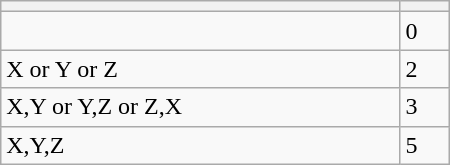<table class="wikitable" style="float:right; width:300px">
<tr>
<th></th>
<th></th>
</tr>
<tr>
<td></td>
<td>0</td>
</tr>
<tr>
<td>X or Y or Z</td>
<td>2</td>
</tr>
<tr>
<td>X,Y or Y,Z or Z,X</td>
<td>3</td>
</tr>
<tr>
<td>X,Y,Z</td>
<td>5</td>
</tr>
</table>
